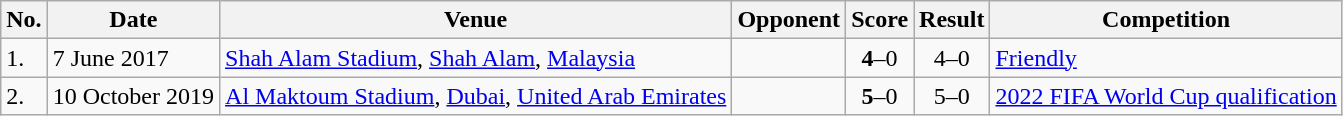<table class="wikitable">
<tr>
<th>No.</th>
<th>Date</th>
<th>Venue</th>
<th>Opponent</th>
<th>Score</th>
<th>Result</th>
<th>Competition</th>
</tr>
<tr>
<td>1.</td>
<td>7 June 2017</td>
<td><a href='#'>Shah Alam Stadium</a>, <a href='#'>Shah Alam</a>, <a href='#'>Malaysia</a></td>
<td></td>
<td align=center><strong>4</strong>–0</td>
<td align=center>4–0</td>
<td><a href='#'>Friendly</a></td>
</tr>
<tr>
<td>2.</td>
<td>10 October 2019</td>
<td><a href='#'>Al Maktoum Stadium</a>, <a href='#'>Dubai</a>, <a href='#'>United Arab Emirates</a></td>
<td></td>
<td align=center><strong>5</strong>–0</td>
<td align=center>5–0</td>
<td><a href='#'>2022 FIFA World Cup qualification</a></td>
</tr>
</table>
